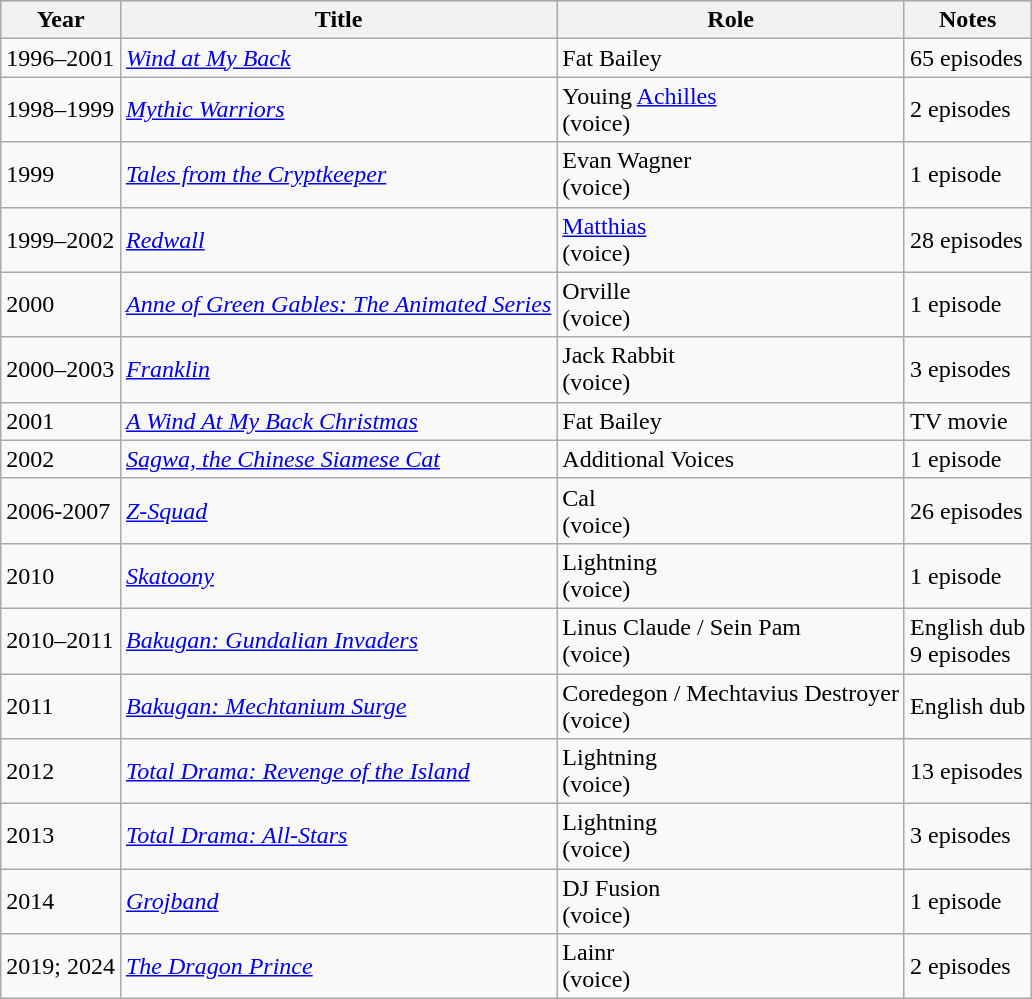<table class="wikitable sortable">
<tr style="background:#ccc; text-align:center;">
<th>Year</th>
<th>Title</th>
<th>Role</th>
<th class="unsortable">Notes</th>
</tr>
<tr>
<td>1996–2001</td>
<td><em><a href='#'>Wind at My Back</a></em></td>
<td>Fat Bailey</td>
<td>65 episodes</td>
</tr>
<tr>
<td>1998–1999</td>
<td><em><a href='#'>Mythic Warriors</a></em></td>
<td>Youing <a href='#'>Achilles</a> <br> (voice)</td>
<td>2 episodes</td>
</tr>
<tr>
<td>1999</td>
<td><em><a href='#'>Tales from the Cryptkeeper</a></em></td>
<td>Evan Wagner <br> (voice)</td>
<td>1 episode</td>
</tr>
<tr>
<td>1999–2002</td>
<td><em><a href='#'>Redwall</a></em></td>
<td><a href='#'>Matthias</a> <br> (voice)</td>
<td>28 episodes</td>
</tr>
<tr>
<td>2000</td>
<td><em><a href='#'>Anne of Green Gables: The Animated Series</a></em></td>
<td>Orville <br> (voice)</td>
<td>1 episode</td>
</tr>
<tr>
<td>2000–2003</td>
<td><em><a href='#'>Franklin</a></em></td>
<td>Jack Rabbit <br> (voice)</td>
<td>3 episodes</td>
</tr>
<tr>
<td>2001</td>
<td><em><a href='#'>A Wind At My Back Christmas</a></em></td>
<td>Fat Bailey</td>
<td>TV movie</td>
</tr>
<tr>
<td>2002</td>
<td><em><a href='#'>Sagwa, the Chinese Siamese Cat</a></em></td>
<td>Additional Voices</td>
<td>1 episode</td>
</tr>
<tr>
<td>2006-2007</td>
<td><em><a href='#'>Z-Squad</a></em></td>
<td>Cal <br> (voice)</td>
<td>26 episodes</td>
</tr>
<tr>
<td>2010</td>
<td><em><a href='#'>Skatoony</a></em></td>
<td>Lightning <br> (voice)</td>
<td>1 episode</td>
</tr>
<tr>
<td>2010–2011</td>
<td><em><a href='#'>Bakugan: Gundalian Invaders</a></em></td>
<td>Linus Claude / Sein Pam <br> (voice)</td>
<td>English dub<br>9 episodes</td>
</tr>
<tr>
<td>2011</td>
<td><em><a href='#'>Bakugan: Mechtanium Surge</a></em></td>
<td>Coredegon / Mechtavius Destroyer <br> (voice)</td>
<td>English dub</td>
</tr>
<tr>
<td>2012</td>
<td><em><a href='#'>Total Drama: Revenge of the Island</a></em></td>
<td>Lightning <br> (voice)</td>
<td>13 episodes</td>
</tr>
<tr>
<td>2013</td>
<td><em><a href='#'>Total Drama: All-Stars</a></em></td>
<td>Lightning <br> (voice)</td>
<td>3 episodes</td>
</tr>
<tr>
<td>2014</td>
<td><em><a href='#'>Grojband</a></em></td>
<td>DJ Fusion <br> (voice)</td>
<td>1 episode</td>
</tr>
<tr>
<td>2019; 2024</td>
<td data-sort-value="Dragon Prince, The"><em><a href='#'>The Dragon Prince</a></em></td>
<td>Lainr <br> (voice)</td>
<td>2 episodes</td>
</tr>
</table>
